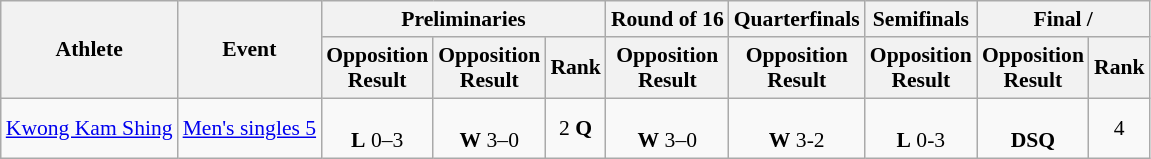<table class=wikitable style="font-size:90%">
<tr>
<th rowspan="2">Athlete</th>
<th rowspan="2">Event</th>
<th colspan="3">Preliminaries</th>
<th>Round of 16</th>
<th>Quarterfinals</th>
<th>Semifinals</th>
<th colspan="2">Final / </th>
</tr>
<tr>
<th>Opposition<br>Result</th>
<th>Opposition<br>Result</th>
<th>Rank</th>
<th>Opposition<br>Result</th>
<th>Opposition<br>Result</th>
<th>Opposition<br>Result</th>
<th>Opposition<br>Result</th>
<th>Rank</th>
</tr>
<tr>
<td><a href='#'>Kwong Kam Shing</a></td>
<td><a href='#'>Men's singles 5</a></td>
<td align="center"><br><strong>L</strong> 0–3</td>
<td align="center"><br><strong>W</strong> 3–0</td>
<td align="center">2 <strong>Q</strong></td>
<td align="center"><br><strong>W</strong> 3–0</td>
<td align="center"><br><strong>W</strong> 3-2</td>
<td align="center"><br><strong>L</strong> 0-3</td>
<td align="center"><br><strong>DSQ</strong></td>
<td align="center">4</td>
</tr>
</table>
